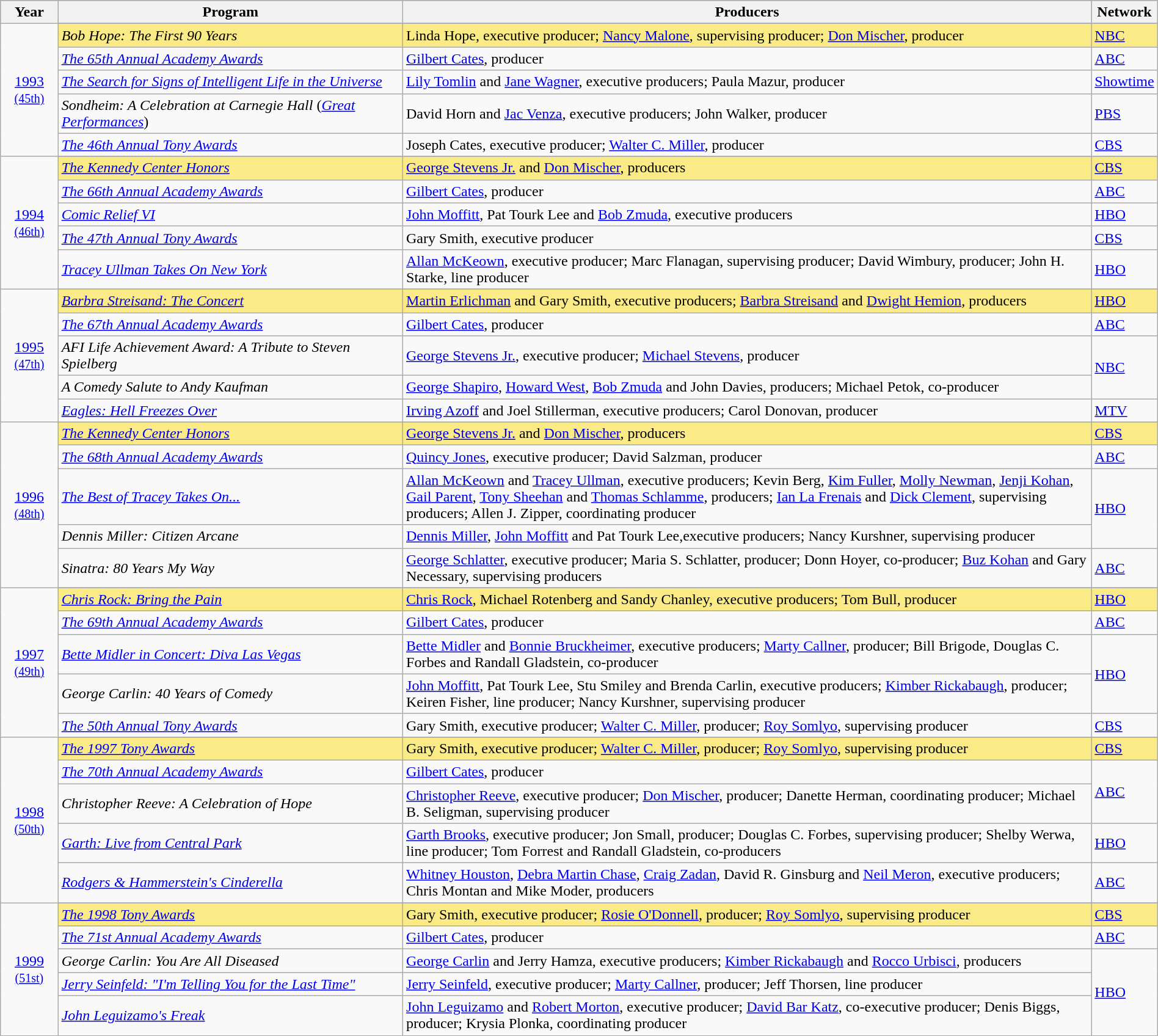<table class="wikitable" style="width:100%">
<tr bgcolor="#bebebe">
<th width="5%">Year</th>
<th width="30%">Program</th>
<th width="60%">Producers</th>
<th width="5%">Network</th>
</tr>
<tr>
<td rowspan=6" style="text-align:center"><a href='#'>1993</a><br><small><a href='#'>(45th)</a></small><br></td>
</tr>
<tr style="background:#FAEB86">
<td><em>Bob Hope: The First 90 Years</em></td>
<td>Linda Hope, executive producer; <a href='#'>Nancy Malone</a>, supervising producer; <a href='#'>Don Mischer</a>, producer</td>
<td><a href='#'>NBC</a></td>
</tr>
<tr>
<td><em><a href='#'>The 65th Annual Academy Awards</a></em></td>
<td><a href='#'>Gilbert Cates</a>, producer</td>
<td><a href='#'>ABC</a></td>
</tr>
<tr>
<td><em><a href='#'>The Search for Signs of Intelligent Life in the Universe</a></em></td>
<td><a href='#'>Lily Tomlin</a> and <a href='#'>Jane Wagner</a>, executive producers; Paula Mazur, producer</td>
<td><a href='#'>Showtime</a></td>
</tr>
<tr>
<td><em>Sondheim: A Celebration at Carnegie Hall</em> (<em><a href='#'>Great Performances</a></em>)</td>
<td>David Horn and <a href='#'>Jac Venza</a>, executive producers; John Walker, producer</td>
<td><a href='#'>PBS</a></td>
</tr>
<tr>
<td><em><a href='#'>The 46th Annual Tony Awards</a></em></td>
<td>Joseph Cates, executive producer; <a href='#'>Walter C. Miller</a>, producer</td>
<td><a href='#'>CBS</a></td>
</tr>
<tr>
<td rowspan=6" style="text-align:center"><a href='#'>1994</a><br><small><a href='#'>(46th)</a></small><br></td>
</tr>
<tr style="background:#FAEB86">
<td><em><a href='#'>The Kennedy Center Honors</a></em></td>
<td><a href='#'>George Stevens Jr.</a> and <a href='#'>Don Mischer</a>, producers</td>
<td><a href='#'>CBS</a></td>
</tr>
<tr>
<td><em><a href='#'>The 66th Annual Academy Awards</a></em></td>
<td><a href='#'>Gilbert Cates</a>, producer</td>
<td><a href='#'>ABC</a></td>
</tr>
<tr>
<td><em><a href='#'>Comic Relief VI</a></em></td>
<td><a href='#'>John Moffitt</a>, Pat Tourk Lee and <a href='#'>Bob Zmuda</a>, executive producers</td>
<td><a href='#'>HBO</a></td>
</tr>
<tr>
<td><em><a href='#'>The 47th Annual Tony Awards</a></em></td>
<td>Gary Smith, executive producer</td>
<td><a href='#'>CBS</a></td>
</tr>
<tr>
<td><em><a href='#'>Tracey Ullman Takes On New York</a></em></td>
<td><a href='#'>Allan McKeown</a>, executive producer; Marc Flanagan, supervising producer; David Wimbury, producer; John H. Starke, line producer</td>
<td><a href='#'>HBO</a></td>
</tr>
<tr>
<td rowspan=6" style="text-align:center"><a href='#'>1995</a><br><small><a href='#'>(47th)</a></small><br></td>
</tr>
<tr style="background:#FAEB86">
<td><em><a href='#'>Barbra Streisand: The Concert</a></em></td>
<td><a href='#'>Martin Erlichman</a> and Gary Smith, executive producers; <a href='#'>Barbra Streisand</a> and <a href='#'>Dwight Hemion</a>, producers</td>
<td><a href='#'>HBO</a></td>
</tr>
<tr>
<td><em><a href='#'>The 67th Annual Academy Awards</a></em></td>
<td><a href='#'>Gilbert Cates</a>, producer</td>
<td><a href='#'>ABC</a></td>
</tr>
<tr>
<td><em>AFI Life Achievement Award: A Tribute to Steven Spielberg</em></td>
<td><a href='#'>George Stevens Jr.</a>, executive producer; <a href='#'>Michael Stevens</a>, producer</td>
<td rowspan=2><a href='#'>NBC</a></td>
</tr>
<tr>
<td><em>A Comedy Salute to Andy Kaufman</em></td>
<td><a href='#'>George Shapiro</a>, <a href='#'>Howard West</a>, <a href='#'>Bob Zmuda</a> and John Davies, producers; Michael Petok, co-producer</td>
</tr>
<tr>
<td><em><a href='#'>Eagles: Hell Freezes Over</a></em></td>
<td><a href='#'>Irving Azoff</a> and Joel Stillerman, executive producers; Carol Donovan, producer</td>
<td><a href='#'>MTV</a></td>
</tr>
<tr>
<td rowspan=6" style="text-align:center"><a href='#'>1996</a><br><small><a href='#'>(48th)</a></small><br></td>
</tr>
<tr style="background:#FAEB86">
<td><em><a href='#'>The Kennedy Center Honors</a></em></td>
<td><a href='#'>George Stevens Jr.</a> and <a href='#'>Don Mischer</a>, producers</td>
<td><a href='#'>CBS</a></td>
</tr>
<tr>
<td><em><a href='#'>The 68th Annual Academy Awards</a></em></td>
<td><a href='#'>Quincy Jones</a>, executive producer; David Salzman, producer</td>
<td><a href='#'>ABC</a></td>
</tr>
<tr>
<td><em><a href='#'>The Best of Tracey Takes On...</a></em></td>
<td><a href='#'>Allan McKeown</a> and <a href='#'>Tracey Ullman</a>, executive producers; Kevin Berg, <a href='#'>Kim Fuller</a>, <a href='#'>Molly Newman</a>, <a href='#'>Jenji Kohan</a>, <a href='#'>Gail Parent</a>, <a href='#'>Tony Sheehan</a> and <a href='#'>Thomas Schlamme</a>, producers; <a href='#'>Ian La Frenais</a> and <a href='#'>Dick Clement</a>, supervising producers; Allen J. Zipper, coordinating producer</td>
<td rowspan=2><a href='#'>HBO</a></td>
</tr>
<tr>
<td><em>Dennis Miller: Citizen Arcane</em></td>
<td><a href='#'>Dennis Miller</a>, <a href='#'>John Moffitt</a> and Pat Tourk Lee,executive producers; Nancy Kurshner, supervising producer</td>
</tr>
<tr>
<td><em>Sinatra: 80 Years My Way</em></td>
<td><a href='#'>George Schlatter</a>, executive producer; Maria S. Schlatter, producer; Donn Hoyer, co-producer; <a href='#'>Buz Kohan</a> and Gary Necessary, supervising producers</td>
<td><a href='#'>ABC</a></td>
</tr>
<tr>
<td rowspan=6" style="text-align:center"><a href='#'>1997</a><br><small><a href='#'>(49th)</a></small><br></td>
</tr>
<tr style="background:#FAEB86">
<td><em><a href='#'>Chris Rock: Bring the Pain</a></em></td>
<td><a href='#'>Chris Rock</a>, Michael Rotenberg and Sandy Chanley, executive producers; Tom Bull, producer</td>
<td><a href='#'>HBO</a></td>
</tr>
<tr>
<td><em><a href='#'>The 69th Annual Academy Awards</a></em></td>
<td><a href='#'>Gilbert Cates</a>, producer</td>
<td><a href='#'>ABC</a></td>
</tr>
<tr>
<td><em><a href='#'>Bette Midler in Concert: Diva Las Vegas</a></em></td>
<td><a href='#'>Bette Midler</a> and <a href='#'>Bonnie Bruckheimer</a>, executive producers; <a href='#'>Marty Callner</a>, producer; Bill Brigode, Douglas C. Forbes and Randall Gladstein, co-producer</td>
<td rowspan=2><a href='#'>HBO</a></td>
</tr>
<tr>
<td><em>George Carlin: 40 Years of Comedy</em></td>
<td><a href='#'>John Moffitt</a>, Pat Tourk Lee, Stu Smiley and Brenda Carlin, executive producers; <a href='#'>Kimber Rickabaugh</a>, producer; Keiren Fisher, line producer; Nancy Kurshner, supervising producer</td>
</tr>
<tr>
<td><em><a href='#'>The 50th Annual Tony Awards</a></em></td>
<td>Gary Smith, executive producer; <a href='#'>Walter C. Miller</a>, producer; <a href='#'>Roy Somlyo</a>, supervising producer</td>
<td><a href='#'>CBS</a></td>
</tr>
<tr>
<td rowspan=6" style="text-align:center"><a href='#'>1998</a><br><small><a href='#'>(50th)</a></small><br></td>
</tr>
<tr style="background:#FAEB86">
<td><em><a href='#'>The 1997 Tony Awards</a></em></td>
<td>Gary Smith, executive producer; <a href='#'>Walter C. Miller</a>, producer; <a href='#'>Roy Somlyo</a>, supervising producer</td>
<td><a href='#'>CBS</a></td>
</tr>
<tr>
<td><em><a href='#'>The 70th Annual Academy Awards</a></em></td>
<td><a href='#'>Gilbert Cates</a>, producer</td>
<td rowspan=2><a href='#'>ABC</a></td>
</tr>
<tr>
<td><em>Christopher Reeve: A Celebration of Hope</em></td>
<td><a href='#'>Christopher Reeve</a>, executive producer; <a href='#'>Don Mischer</a>, producer; Danette Herman, coordinating producer; Michael B. Seligman, supervising producer</td>
</tr>
<tr>
<td><em><a href='#'>Garth: Live from Central Park</a></em></td>
<td><a href='#'>Garth Brooks</a>, executive producer; Jon Small, producer; Douglas C. Forbes, supervising producer; Shelby Werwa, line producer; Tom Forrest and Randall Gladstein, co-producers</td>
<td><a href='#'>HBO</a></td>
</tr>
<tr>
<td><em><a href='#'>Rodgers & Hammerstein's Cinderella</a></em></td>
<td><a href='#'>Whitney Houston</a>, <a href='#'>Debra Martin Chase</a>, <a href='#'>Craig Zadan</a>, David R. Ginsburg and <a href='#'>Neil Meron</a>, executive producers; Chris Montan and Mike Moder, producers</td>
<td><a href='#'>ABC</a></td>
</tr>
<tr>
<td rowspan=6" style="text-align:center"><a href='#'>1999</a><br><small><a href='#'>(51st)</a></small><br></td>
</tr>
<tr style="background:#FAEB86">
<td><em><a href='#'>The 1998 Tony Awards</a></em></td>
<td>Gary Smith, executive producer; <a href='#'>Rosie O'Donnell</a>, producer; <a href='#'>Roy Somlyo</a>, supervising producer</td>
<td><a href='#'>CBS</a></td>
</tr>
<tr>
<td><em><a href='#'>The 71st Annual Academy Awards</a></em></td>
<td><a href='#'>Gilbert Cates</a>, producer</td>
<td><a href='#'>ABC</a></td>
</tr>
<tr>
<td><em>George Carlin: You Are All Diseased</em></td>
<td><a href='#'>George Carlin</a> and Jerry Hamza, executive producers; <a href='#'>Kimber Rickabaugh</a> and <a href='#'>Rocco Urbisci</a>, producers</td>
<td rowspan=3><a href='#'>HBO</a></td>
</tr>
<tr>
<td><em><a href='#'>Jerry Seinfeld: "I'm Telling You for the Last Time"</a></em></td>
<td><a href='#'>Jerry Seinfeld</a>, executive producer; <a href='#'>Marty Callner</a>, producer; Jeff Thorsen, line producer</td>
</tr>
<tr>
<td><em><a href='#'>John Leguizamo's Freak</a></em></td>
<td><a href='#'>John Leguizamo</a> and <a href='#'>Robert Morton</a>, executive producer; <a href='#'>David Bar Katz</a>, co-executive producer; Denis Biggs, producer; Krysia Plonka, coordinating producer</td>
</tr>
</table>
